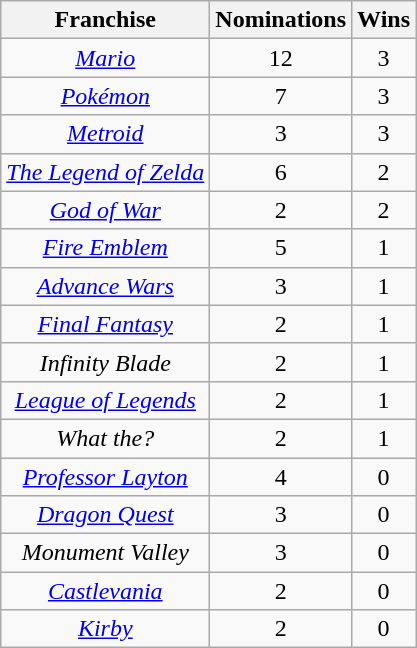<table class="wikitable sortable plainrowheaders" rowspan="2" style="text-align:center;" background: #f6e39c;>
<tr>
<th scope="col">Franchise</th>
<th scope="col">Nominations</th>
<th scope="col">Wins</th>
</tr>
<tr>
<td><em><a href='#'>Mario</a></em></td>
<td>12</td>
<td>3</td>
</tr>
<tr>
<td><em><a href='#'>Pokémon</a></em></td>
<td>7</td>
<td>3</td>
</tr>
<tr>
<td><em><a href='#'>Metroid</a></em></td>
<td>3</td>
<td>3</td>
</tr>
<tr>
<td><em><a href='#'>The Legend of Zelda</a></em></td>
<td>6</td>
<td>2</td>
</tr>
<tr>
<td><em><a href='#'>God of War</a></em></td>
<td>2</td>
<td>2</td>
</tr>
<tr>
<td><em><a href='#'>Fire Emblem</a></em></td>
<td>5</td>
<td>1</td>
</tr>
<tr>
<td><em><a href='#'>Advance Wars</a></em></td>
<td>3</td>
<td>1</td>
</tr>
<tr>
<td><em><a href='#'>Final Fantasy</a></em></td>
<td>2</td>
<td>1</td>
</tr>
<tr>
<td><em>Infinity Blade</em></td>
<td>2</td>
<td>1</td>
</tr>
<tr>
<td><em><a href='#'>League of Legends</a></em></td>
<td>2</td>
<td>1</td>
</tr>
<tr>
<td><em>What the?</em></td>
<td>2</td>
<td>1</td>
</tr>
<tr>
<td><em><a href='#'>Professor Layton</a></em></td>
<td>4</td>
<td>0</td>
</tr>
<tr>
<td><em><a href='#'>Dragon Quest</a></em></td>
<td>3</td>
<td>0</td>
</tr>
<tr>
<td><em>Monument Valley</em></td>
<td>3</td>
<td>0</td>
</tr>
<tr>
<td><em><a href='#'>Castlevania</a></em></td>
<td>2</td>
<td>0</td>
</tr>
<tr>
<td><em><a href='#'>Kirby</a></em></td>
<td>2</td>
<td>0</td>
</tr>
</table>
